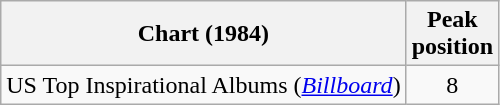<table class="wikitable">
<tr>
<th>Chart (1984)</th>
<th>Peak<br>position</th>
</tr>
<tr>
<td>US Top Inspirational Albums (<em><a href='#'>Billboard</a></em>)</td>
<td style="text-align:center;">8</td>
</tr>
</table>
